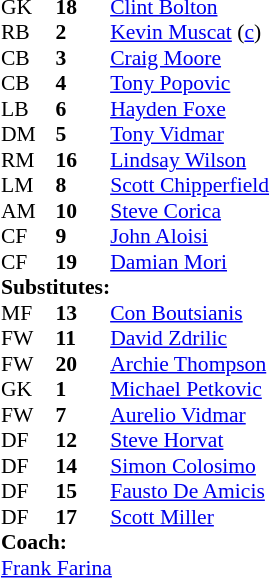<table cellspacing="0" cellpadding="0" style="font-size:90%; margin:0.2em auto;">
<tr>
<th width="25"></th>
<th width="25"></th>
</tr>
<tr>
<td>GK</td>
<td><strong>18</strong></td>
<td><a href='#'>Clint Bolton</a></td>
</tr>
<tr>
<td>RB</td>
<td><strong>2</strong></td>
<td><a href='#'>Kevin Muscat</a> (<a href='#'>c</a>)</td>
</tr>
<tr>
<td>CB</td>
<td><strong>3</strong></td>
<td><a href='#'>Craig Moore</a></td>
</tr>
<tr>
<td>CB</td>
<td><strong>4</strong></td>
<td><a href='#'>Tony Popovic</a></td>
</tr>
<tr>
<td>LB</td>
<td><strong>6</strong></td>
<td><a href='#'>Hayden Foxe</a></td>
</tr>
<tr>
<td>DM</td>
<td><strong>5</strong></td>
<td><a href='#'>Tony Vidmar</a></td>
</tr>
<tr>
<td>RM</td>
<td><strong>16</strong></td>
<td><a href='#'>Lindsay Wilson</a></td>
</tr>
<tr>
<td>LM</td>
<td><strong>8</strong></td>
<td><a href='#'>Scott Chipperfield</a></td>
</tr>
<tr>
<td>AM</td>
<td><strong>10</strong></td>
<td><a href='#'>Steve Corica</a></td>
<td></td>
<td></td>
</tr>
<tr>
<td>CF</td>
<td><strong>9</strong></td>
<td><a href='#'>John Aloisi</a></td>
<td></td>
<td></td>
</tr>
<tr>
<td>CF</td>
<td><strong>19</strong></td>
<td><a href='#'>Damian Mori</a></td>
<td></td>
<td></td>
</tr>
<tr>
<td colspan=2><strong>Substitutes:</strong></td>
</tr>
<tr>
<td>MF</td>
<td><strong>13</strong></td>
<td><a href='#'>Con Boutsianis</a></td>
<td></td>
<td></td>
</tr>
<tr>
<td>FW</td>
<td><strong>11</strong></td>
<td><a href='#'>David Zdrilic</a></td>
<td></td>
<td></td>
</tr>
<tr>
<td>FW</td>
<td><strong>20</strong></td>
<td><a href='#'>Archie Thompson</a></td>
<td></td>
<td></td>
</tr>
<tr>
<td>GK</td>
<td><strong>1</strong></td>
<td><a href='#'>Michael Petkovic</a></td>
</tr>
<tr>
<td>FW</td>
<td><strong>7</strong></td>
<td><a href='#'>Aurelio Vidmar</a></td>
</tr>
<tr>
<td>DF</td>
<td><strong>12</strong></td>
<td><a href='#'>Steve Horvat</a></td>
</tr>
<tr>
<td>DF</td>
<td><strong>14</strong></td>
<td><a href='#'>Simon Colosimo</a></td>
</tr>
<tr>
<td>DF</td>
<td><strong>15</strong></td>
<td><a href='#'>Fausto De Amicis</a></td>
</tr>
<tr>
<td>DF</td>
<td><strong>17</strong></td>
<td><a href='#'>Scott Miller</a></td>
</tr>
<tr>
<td colspan=3><strong>Coach:</strong></td>
</tr>
<tr>
<td colspan=4><a href='#'>Frank Farina</a></td>
</tr>
</table>
